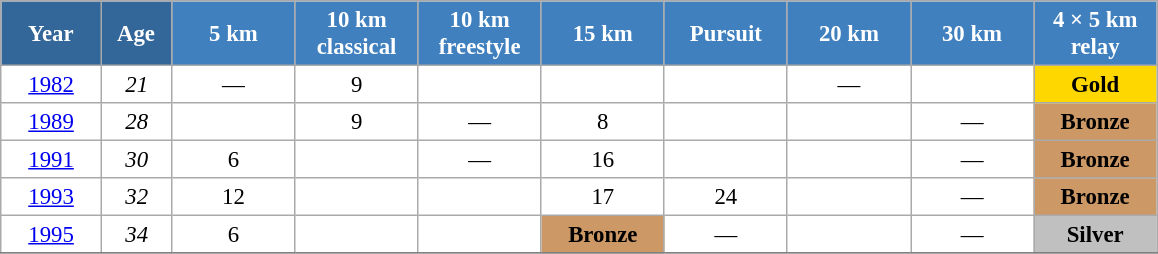<table class="wikitable" style="font-size:95%; text-align:center; border:grey solid 1px; border-collapse:collapse; background:#ffffff;">
<tr>
<th style="background-color:#369; color:white; width:60px;"> Year </th>
<th style="background-color:#369; color:white; width:40px;"> Age </th>
<th style="background-color:#4180be; color:white; width:75px;"> 5 km </th>
<th style="background-color:#4180be; color:white; width:75px;"> 10 km <br> classical </th>
<th style="background-color:#4180be; color:white; width:75px;"> 10 km <br> freestyle </th>
<th style="background-color:#4180be; color:white; width:75px;"> 15 km </th>
<th style="background-color:#4180be; color:white; width:75px;"> Pursuit </th>
<th style="background-color:#4180be; color:white; width:75px;"> 20 km </th>
<th style="background-color:#4180be; color:white; width:75px;"> 30 km </th>
<th style="background-color:#4180be; color:white; width:75px;"> 4 × 5 km <br> relay </th>
</tr>
<tr>
<td><a href='#'>1982</a></td>
<td><em>21</em></td>
<td>—</td>
<td>9</td>
<td></td>
<td></td>
<td></td>
<td>—</td>
<td></td>
<td style="background:gold;"><strong>Gold</strong></td>
</tr>
<tr>
<td><a href='#'>1989</a></td>
<td><em>28</em></td>
<td></td>
<td>9</td>
<td>—</td>
<td>8</td>
<td></td>
<td></td>
<td>—</td>
<td bgcolor="cc9966"><strong>Bronze</strong></td>
</tr>
<tr>
<td><a href='#'>1991</a></td>
<td><em>30</em></td>
<td>6</td>
<td></td>
<td>—</td>
<td>16</td>
<td></td>
<td></td>
<td>—</td>
<td bgcolor="cc9966"><strong>Bronze</strong></td>
</tr>
<tr>
<td><a href='#'>1993</a></td>
<td><em>32</em></td>
<td>12</td>
<td></td>
<td></td>
<td>17</td>
<td>24</td>
<td></td>
<td>—</td>
<td bgcolor="cc9966"><strong>Bronze</strong></td>
</tr>
<tr>
<td><a href='#'>1995</a></td>
<td><em>34</em></td>
<td>6</td>
<td></td>
<td></td>
<td bgcolor="cc9966"><strong>Bronze</strong></td>
<td>—</td>
<td></td>
<td>—</td>
<td style="background:silver;"><strong>Silver</strong></td>
</tr>
<tr>
</tr>
</table>
